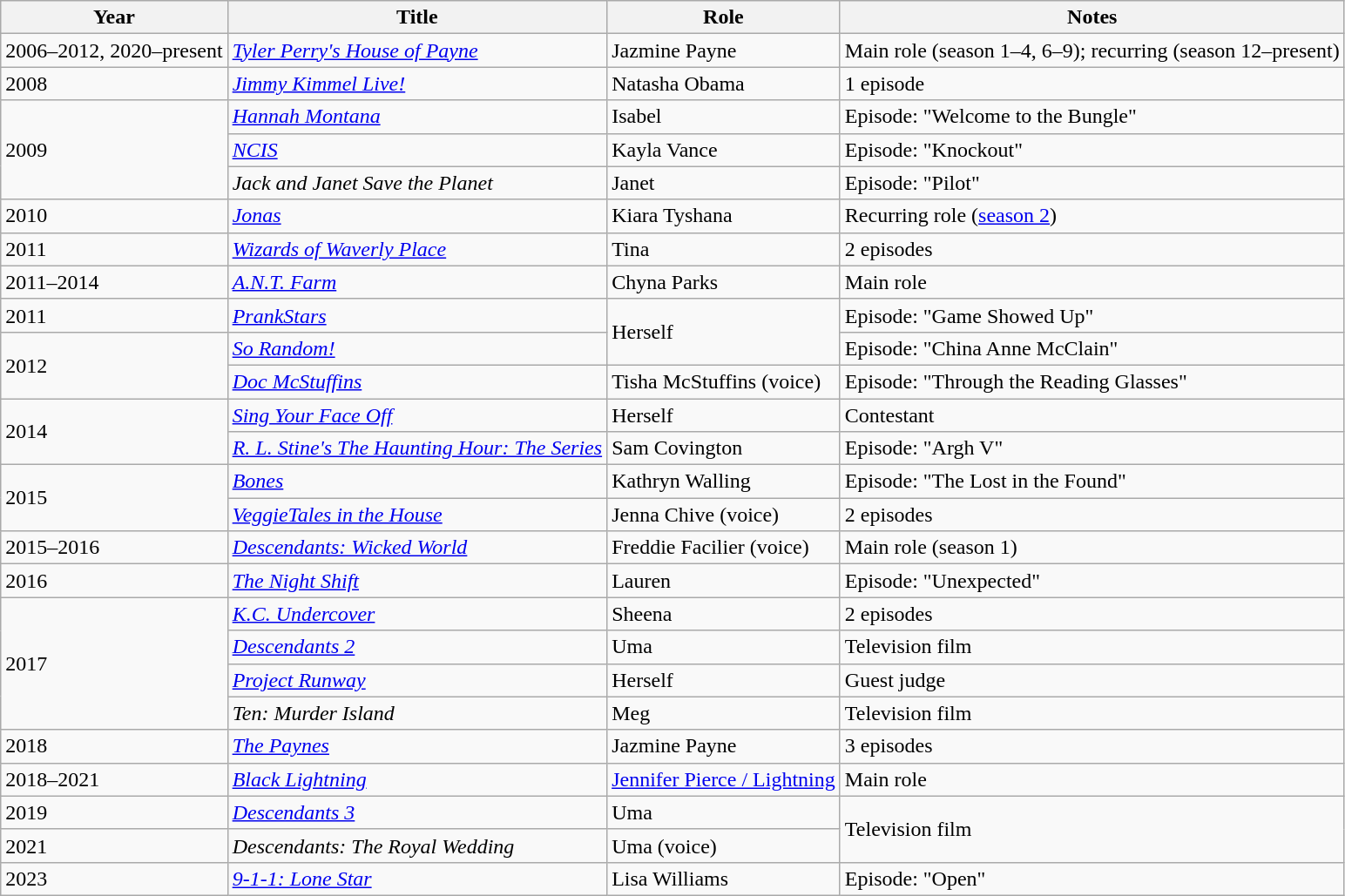<table class="wikitable sortable">
<tr>
<th>Year</th>
<th>Title</th>
<th>Role</th>
<th class="unsortable">Notes</th>
</tr>
<tr>
<td>2006–2012, 2020–present</td>
<td><em><a href='#'>Tyler Perry's House of Payne</a></em></td>
<td>Jazmine Payne</td>
<td>Main role (season 1–4, 6–9); recurring (season 12–present)</td>
</tr>
<tr>
<td>2008</td>
<td><em><a href='#'>Jimmy Kimmel Live!</a></em></td>
<td>Natasha Obama</td>
<td>1 episode</td>
</tr>
<tr>
<td rowspan="3">2009</td>
<td><em><a href='#'>Hannah Montana</a></em></td>
<td>Isabel</td>
<td>Episode: "Welcome to the Bungle"</td>
</tr>
<tr>
<td><em><a href='#'>NCIS</a></em></td>
<td>Kayla Vance</td>
<td>Episode: "Knockout"</td>
</tr>
<tr>
<td><em>Jack and Janet Save the Planet</em></td>
<td>Janet</td>
<td>Episode: "Pilot"</td>
</tr>
<tr>
<td>2010</td>
<td><em><a href='#'>Jonas</a></em></td>
<td>Kiara Tyshana</td>
<td>Recurring role (<a href='#'>season 2</a>)</td>
</tr>
<tr>
<td>2011</td>
<td><em><a href='#'>Wizards of Waverly Place</a></em></td>
<td>Tina</td>
<td>2 episodes</td>
</tr>
<tr>
<td>2011–2014</td>
<td><em><a href='#'>A.N.T. Farm</a></em></td>
<td>Chyna Parks</td>
<td>Main role</td>
</tr>
<tr>
<td>2011</td>
<td><em><a href='#'>PrankStars</a></em></td>
<td rowspan="2">Herself</td>
<td>Episode: "Game Showed Up"</td>
</tr>
<tr>
<td rowspan="2">2012</td>
<td><em><a href='#'>So Random!</a></em></td>
<td>Episode: "China Anne McClain"</td>
</tr>
<tr>
<td><em><a href='#'>Doc McStuffins</a></em></td>
<td>Tisha McStuffins (voice)</td>
<td>Episode: "Through the Reading Glasses"</td>
</tr>
<tr>
<td rowspan="2">2014</td>
<td><em><a href='#'>Sing Your Face Off</a></em></td>
<td>Herself</td>
<td>Contestant</td>
</tr>
<tr>
<td><em><a href='#'>R. L. Stine's The Haunting Hour: The Series</a></em></td>
<td>Sam Covington</td>
<td>Episode: "Argh V"</td>
</tr>
<tr>
<td rowspan="2">2015</td>
<td><em><a href='#'>Bones</a></em></td>
<td>Kathryn Walling</td>
<td>Episode: "The Lost in the Found"</td>
</tr>
<tr>
<td><em><a href='#'>VeggieTales in the House</a></em></td>
<td>Jenna Chive (voice)</td>
<td>2 episodes</td>
</tr>
<tr>
<td>2015–2016</td>
<td><em><a href='#'>Descendants: Wicked World</a></em></td>
<td>Freddie Facilier (voice)</td>
<td>Main role (season 1)</td>
</tr>
<tr>
<td>2016</td>
<td><em><a href='#'>The Night Shift</a></em></td>
<td>Lauren</td>
<td>Episode: "Unexpected"</td>
</tr>
<tr>
<td rowspan="4">2017</td>
<td><em><a href='#'>K.C. Undercover</a></em></td>
<td>Sheena</td>
<td>2 episodes</td>
</tr>
<tr>
<td><em><a href='#'>Descendants 2</a></em></td>
<td>Uma</td>
<td>Television film</td>
</tr>
<tr>
<td><em><a href='#'>Project Runway</a></em></td>
<td>Herself</td>
<td>Guest judge</td>
</tr>
<tr>
<td><em>Ten: Murder Island</em></td>
<td>Meg</td>
<td>Television film</td>
</tr>
<tr>
<td>2018</td>
<td><em><a href='#'>The Paynes</a></em></td>
<td>Jazmine Payne</td>
<td>3 episodes</td>
</tr>
<tr>
<td>2018–2021</td>
<td><em><a href='#'>Black Lightning</a></em></td>
<td><a href='#'>Jennifer Pierce / Lightning</a></td>
<td>Main role</td>
</tr>
<tr>
<td>2019</td>
<td><em><a href='#'>Descendants 3</a></em></td>
<td>Uma</td>
<td rowspan="2">Television film</td>
</tr>
<tr>
<td>2021</td>
<td><em>Descendants: The Royal Wedding</em></td>
<td>Uma (voice)</td>
</tr>
<tr>
<td>2023</td>
<td><em><a href='#'>9-1-1: Lone Star</a></em></td>
<td>Lisa Williams</td>
<td>Episode: "Open"</td>
</tr>
</table>
